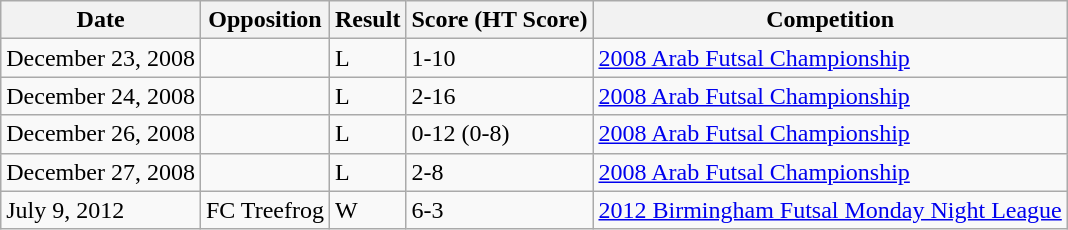<table class="wikitable" style="text-align: left;">
<tr>
<th>Date</th>
<th>Opposition</th>
<th>Result</th>
<th>Score (HT Score)</th>
<th>Competition</th>
</tr>
<tr>
<td>December 23, 2008</td>
<td></td>
<td>L</td>
<td>1-10</td>
<td><a href='#'>2008 Arab Futsal Championship</a></td>
</tr>
<tr>
<td>December 24, 2008</td>
<td></td>
<td>L</td>
<td>2-16</td>
<td><a href='#'>2008 Arab Futsal Championship</a></td>
</tr>
<tr>
<td>December 26, 2008</td>
<td></td>
<td>L</td>
<td>0-12 (0-8)</td>
<td><a href='#'>2008 Arab Futsal Championship</a></td>
</tr>
<tr>
<td>December 27, 2008</td>
<td></td>
<td>L</td>
<td>2-8</td>
<td><a href='#'>2008 Arab Futsal Championship</a></td>
</tr>
<tr>
<td>July 9, 2012</td>
<td>FC Treefrog</td>
<td>W</td>
<td>6-3</td>
<td><a href='#'>2012 Birmingham Futsal Monday Night League</a></td>
</tr>
</table>
